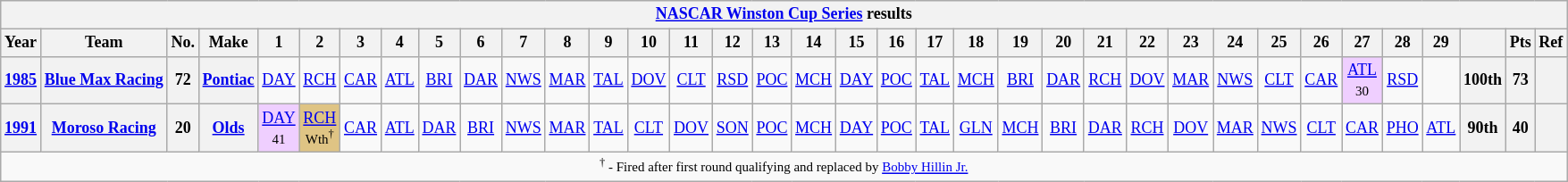<table class="wikitable" style="text-align:center; font-size:75%">
<tr>
<th colspan=45><a href='#'>NASCAR Winston Cup Series</a> results</th>
</tr>
<tr>
<th>Year</th>
<th>Team</th>
<th>No.</th>
<th>Make</th>
<th>1</th>
<th>2</th>
<th>3</th>
<th>4</th>
<th>5</th>
<th>6</th>
<th>7</th>
<th>8</th>
<th>9</th>
<th>10</th>
<th>11</th>
<th>12</th>
<th>13</th>
<th>14</th>
<th>15</th>
<th>16</th>
<th>17</th>
<th>18</th>
<th>19</th>
<th>20</th>
<th>21</th>
<th>22</th>
<th>23</th>
<th>24</th>
<th>25</th>
<th>26</th>
<th>27</th>
<th>28</th>
<th>29</th>
<th></th>
<th>Pts</th>
<th>Ref</th>
</tr>
<tr>
<th><a href='#'>1985</a></th>
<th><a href='#'>Blue Max Racing</a></th>
<th>72</th>
<th><a href='#'>Pontiac</a></th>
<td><a href='#'>DAY</a></td>
<td><a href='#'>RCH</a></td>
<td><a href='#'>CAR</a></td>
<td><a href='#'>ATL</a></td>
<td><a href='#'>BRI</a></td>
<td><a href='#'>DAR</a></td>
<td><a href='#'>NWS</a></td>
<td><a href='#'>MAR</a></td>
<td><a href='#'>TAL</a></td>
<td><a href='#'>DOV</a></td>
<td><a href='#'>CLT</a></td>
<td><a href='#'>RSD</a></td>
<td><a href='#'>POC</a></td>
<td><a href='#'>MCH</a></td>
<td><a href='#'>DAY</a></td>
<td><a href='#'>POC</a></td>
<td><a href='#'>TAL</a></td>
<td><a href='#'>MCH</a></td>
<td><a href='#'>BRI</a></td>
<td><a href='#'>DAR</a></td>
<td><a href='#'>RCH</a></td>
<td><a href='#'>DOV</a></td>
<td><a href='#'>MAR</a></td>
<td><a href='#'>NWS</a></td>
<td><a href='#'>CLT</a></td>
<td><a href='#'>CAR</a></td>
<td style="background:#EFCFFF;"><a href='#'>ATL</a><br><small>30</small></td>
<td><a href='#'>RSD</a></td>
<td></td>
<th>100th</th>
<th>73</th>
<th></th>
</tr>
<tr>
<th><a href='#'>1991</a></th>
<th><a href='#'>Moroso Racing</a></th>
<th>20</th>
<th><a href='#'>Olds</a></th>
<td style="background:#EFCFFF;"><a href='#'>DAY</a><br><small>41</small></td>
<td style="background:#DFC484;"><a href='#'>RCH</a><br><small>Wth<sup>†</sup></small></td>
<td><a href='#'>CAR</a></td>
<td><a href='#'>ATL</a></td>
<td><a href='#'>DAR</a></td>
<td><a href='#'>BRI</a></td>
<td><a href='#'>NWS</a></td>
<td><a href='#'>MAR</a></td>
<td><a href='#'>TAL</a></td>
<td><a href='#'>CLT</a></td>
<td><a href='#'>DOV</a></td>
<td><a href='#'>SON</a></td>
<td><a href='#'>POC</a></td>
<td><a href='#'>MCH</a></td>
<td><a href='#'>DAY</a></td>
<td><a href='#'>POC</a></td>
<td><a href='#'>TAL</a></td>
<td><a href='#'>GLN</a></td>
<td><a href='#'>MCH</a></td>
<td><a href='#'>BRI</a></td>
<td><a href='#'>DAR</a></td>
<td><a href='#'>RCH</a></td>
<td><a href='#'>DOV</a></td>
<td><a href='#'>MAR</a></td>
<td><a href='#'>NWS</a></td>
<td><a href='#'>CLT</a></td>
<td><a href='#'>CAR</a></td>
<td><a href='#'>PHO</a></td>
<td><a href='#'>ATL</a></td>
<th>90th</th>
<th>40</th>
<th></th>
</tr>
<tr>
<td colspan=42><small><sup>†</sup> - Fired after first round qualifying and replaced by <a href='#'>Bobby Hillin Jr.</a></small></td>
</tr>
</table>
